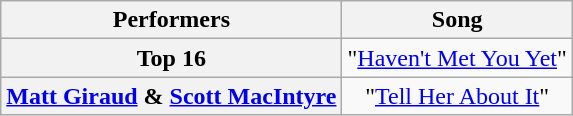<table class="wikitable unsortable" style="text-align:center;">
<tr>
<th scope="col">Performers</th>
<th scope="col">Song</th>
</tr>
<tr>
<th scope="row">Top 16</th>
<td>"<a href='#'>Haven't Met You Yet</a>"</td>
</tr>
<tr>
<th scope="row"><a href='#'>Matt Giraud</a> & <a href='#'>Scott MacIntyre</a></th>
<td>"<a href='#'>Tell Her About It</a>"</td>
</tr>
</table>
